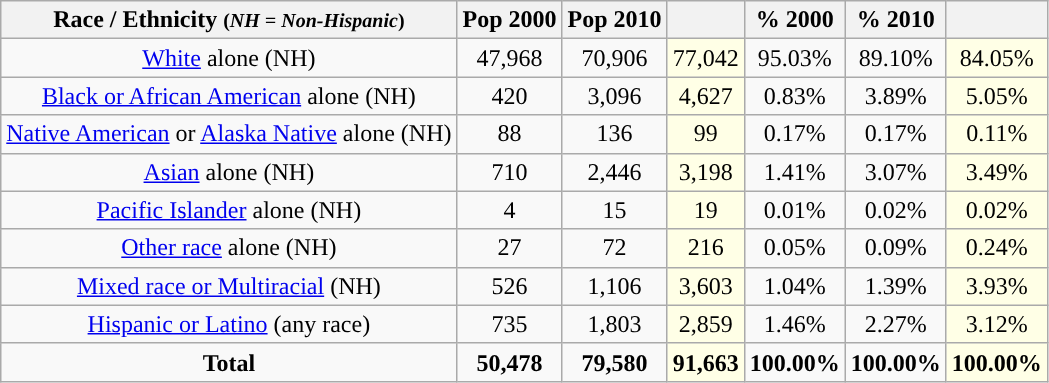<table class="wikitable" style="text-align:center;">
<tr>
<th>Race / Ethnicity <small>(<em>NH = Non-Hispanic</em>)</small></th>
<th>Pop 2000</th>
<th>Pop 2010</th>
<th></th>
<th>% 2000</th>
<th>% 2010</th>
<th></th>
</tr>
<tr>
<td><a href='#'>White</a> alone (NH)</td>
<td>47,968</td>
<td>70,906</td>
<td style='background: #ffffe6;'>77,042</td>
<td>95.03%</td>
<td>89.10%</td>
<td style='background: #ffffe6;'>84.05%</td>
</tr>
<tr>
<td><a href='#'>Black or African American</a> alone (NH)</td>
<td>420</td>
<td>3,096</td>
<td style='background: #ffffe6;'>4,627</td>
<td>0.83%</td>
<td>3.89%</td>
<td style='background: #ffffe6;'>5.05%</td>
</tr>
<tr>
<td><a href='#'>Native American</a> or <a href='#'>Alaska Native</a> alone (NH)</td>
<td>88</td>
<td>136</td>
<td style='background: #ffffe6;'>99</td>
<td>0.17%</td>
<td>0.17%</td>
<td style='background: #ffffe6;'>0.11%</td>
</tr>
<tr>
<td><a href='#'>Asian</a> alone (NH)</td>
<td>710</td>
<td>2,446</td>
<td style='background: #ffffe6;'>3,198</td>
<td>1.41%</td>
<td>3.07%</td>
<td style='background: #ffffe6;'>3.49%</td>
</tr>
<tr>
<td><a href='#'>Pacific Islander</a> alone (NH)</td>
<td>4</td>
<td>15</td>
<td style='background: #ffffe6;'>19</td>
<td>0.01%</td>
<td>0.02%</td>
<td style='background: #ffffe6;'>0.02%</td>
</tr>
<tr>
<td><a href='#'>Other race</a> alone (NH)</td>
<td>27</td>
<td>72</td>
<td style='background: #ffffe6;'>216</td>
<td>0.05%</td>
<td>0.09%</td>
<td style='background: #ffffe6;'>0.24%</td>
</tr>
<tr>
<td><a href='#'>Mixed race or Multiracial</a> (NH)</td>
<td>526</td>
<td>1,106</td>
<td style='background: #ffffe6;'>3,603</td>
<td>1.04%</td>
<td>1.39%</td>
<td style='background: #ffffe6;'>3.93%</td>
</tr>
<tr>
<td><a href='#'>Hispanic or Latino</a> (any race)</td>
<td>735</td>
<td>1,803</td>
<td style='background: #ffffe6;'>2,859</td>
<td>1.46%</td>
<td>2.27%</td>
<td style='background: #ffffe6;'>3.12%</td>
</tr>
<tr>
<td><strong>Total</strong></td>
<td><strong>50,478</strong></td>
<td><strong>79,580</strong></td>
<td style='background: #ffffe6;'><strong>91,663</strong></td>
<td><strong>100.00%</strong></td>
<td><strong>100.00%</strong></td>
<td style='background: #ffffe6;'><strong>100.00%</strong></td>
</tr>
</table>
